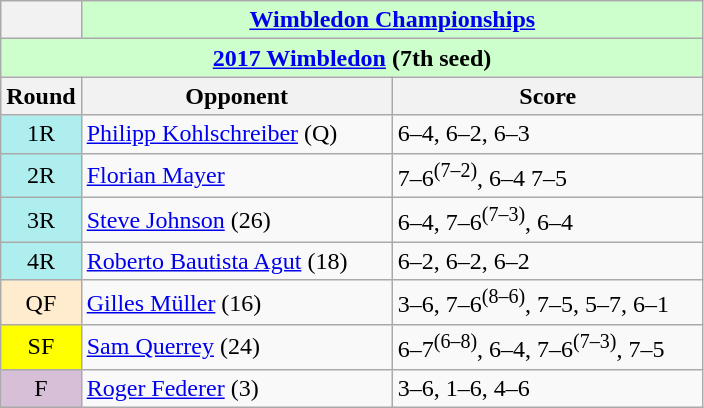<table class="wikitable collapsible collapsed">
<tr>
<th></th>
<th colspan=2 style="background:#cfc;"><a href='#'>Wimbledon Championships</a></th>
</tr>
<tr>
<th colspan=3 style="background:#cfc;"><a href='#'>2017 Wimbledon</a> (7th seed)</th>
</tr>
<tr>
<th width=15>Round</th>
<th width=200>Opponent</th>
<th width=200>Score</th>
</tr>
<tr>
<td style="text-align:center; background:#afeeee;">1R</td>
<td> <a href='#'>Philipp Kohlschreiber</a> (Q)</td>
<td>6–4, 6–2, 6–3</td>
</tr>
<tr>
<td style="text-align:center; background:#afeeee;">2R</td>
<td> <a href='#'>Florian Mayer</a></td>
<td>7–6<sup>(7–2)</sup>, 6–4 7–5</td>
</tr>
<tr>
<td style="text-align:center; background:#afeeee;">3R</td>
<td> <a href='#'>Steve Johnson</a> (26)</td>
<td>6–4, 7–6<sup>(7–3)</sup>, 6–4</td>
</tr>
<tr>
<td style="text-align:center; background:#afeeee;">4R</td>
<td> <a href='#'>Roberto Bautista Agut</a> (18)</td>
<td>6–2, 6–2, 6–2</td>
</tr>
<tr>
<td style="text-align:center; background:#ffebcd;">QF</td>
<td> <a href='#'>Gilles Müller</a> (16)</td>
<td>3–6, 7–6<sup>(8–6)</sup>, 7–5, 5–7, 6–1</td>
</tr>
<tr>
<td style="text-align:center; background:yellow;">SF</td>
<td> <a href='#'>Sam Querrey</a> (24)</td>
<td>6–7<sup>(6–8)</sup>, 6–4, 7–6<sup>(7–3)</sup>, 7–5</td>
</tr>
<tr>
<td style="text-align:center; background:thistle;">F</td>
<td> <a href='#'>Roger Federer</a> (3)</td>
<td>3–6, 1–6, 4–6</td>
</tr>
</table>
